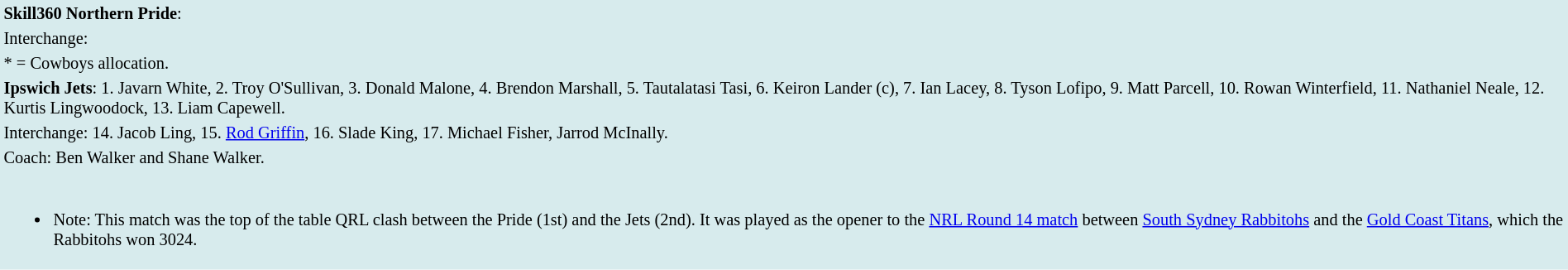<table style="background:#d7ebed; font-size:85%; width:100%;">
<tr>
<td><strong>Skill360 Northern Pride</strong>:             </td>
</tr>
<tr>
<td>Interchange:    </td>
</tr>
<tr>
<td>* = Cowboys allocation.</td>
</tr>
<tr>
<td><strong>Ipswich Jets</strong>: 1. Javarn White, 2. Troy O'Sullivan, 3. Donald Malone, 4. Brendon Marshall, 5. Tautalatasi Tasi, 6. Keiron Lander (c), 7. Ian Lacey, 8. Tyson Lofipo, 9. Matt Parcell, 10. Rowan Winterfield, 11. Nathaniel Neale, 12. Kurtis Lingwoodock, 13. Liam Capewell.</td>
</tr>
<tr>
<td>Interchange: 14. Jacob Ling, 15. <a href='#'>Rod Griffin</a>, 16. Slade King, 17. Michael Fisher, Jarrod McInally.</td>
</tr>
<tr>
<td>Coach: Ben Walker and Shane Walker.</td>
</tr>
<tr>
<td><br><ul><li>Note: This match was the top of the table QRL clash between the Pride (1st) and the Jets (2nd). It was played as the opener to the <a href='#'>NRL Round 14 match</a> between <a href='#'>South Sydney Rabbitohs</a> and the <a href='#'>Gold Coast Titans</a>, which the Rabbitohs won 3024.</li></ul></td>
</tr>
</table>
